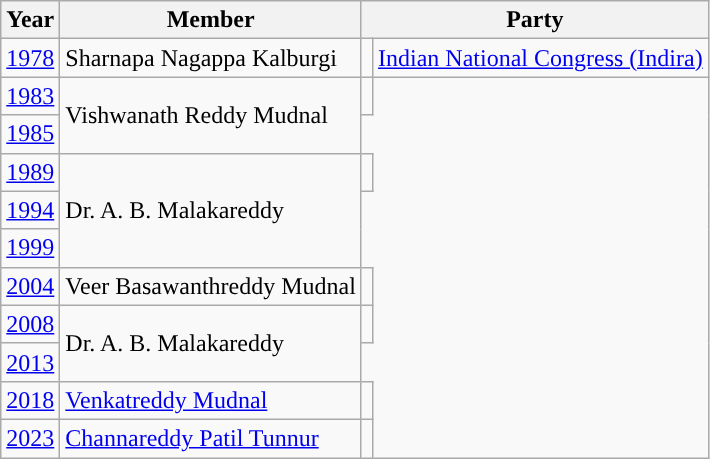<table class="wikitable sortable">
<tr>
<th>Year</th>
<th>Member</th>
<th colspan=2>Party</th>
</tr>
<tr>
<td><a href='#'>1978</a></td>
<td>Sharnapa Nagappa Kalburgi</td>
<td style="background-color: "></td>
<td><a href='#'>Indian National Congress (Indira)</a></td>
</tr>
<tr>
<td><a href='#'>1983</a></td>
<td rowspan=2>Vishwanath Reddy Mudnal</td>
<td></td>
</tr>
<tr>
<td><a href='#'>1985</a></td>
</tr>
<tr>
<td><a href='#'>1989</a></td>
<td rowspan=3>Dr. A. B. Malakareddy</td>
<td></td>
</tr>
<tr>
<td><a href='#'>1994</a></td>
</tr>
<tr>
<td><a href='#'>1999</a></td>
</tr>
<tr>
<td><a href='#'>2004</a></td>
<td>Veer Basawanthreddy Mudnal</td>
<td></td>
</tr>
<tr>
<td><a href='#'>2008</a></td>
<td rowspan=2>Dr. A. B. Malakareddy</td>
<td></td>
</tr>
<tr>
<td><a href='#'>2013</a></td>
</tr>
<tr>
<td><a href='#'>2018</a></td>
<td><a href='#'>Venkatreddy Mudnal</a></td>
<td></td>
</tr>
<tr>
<td><a href='#'>2023</a></td>
<td><a href='#'>Channareddy Patil Tunnur</a></td>
<td></td>
</tr>
</table>
